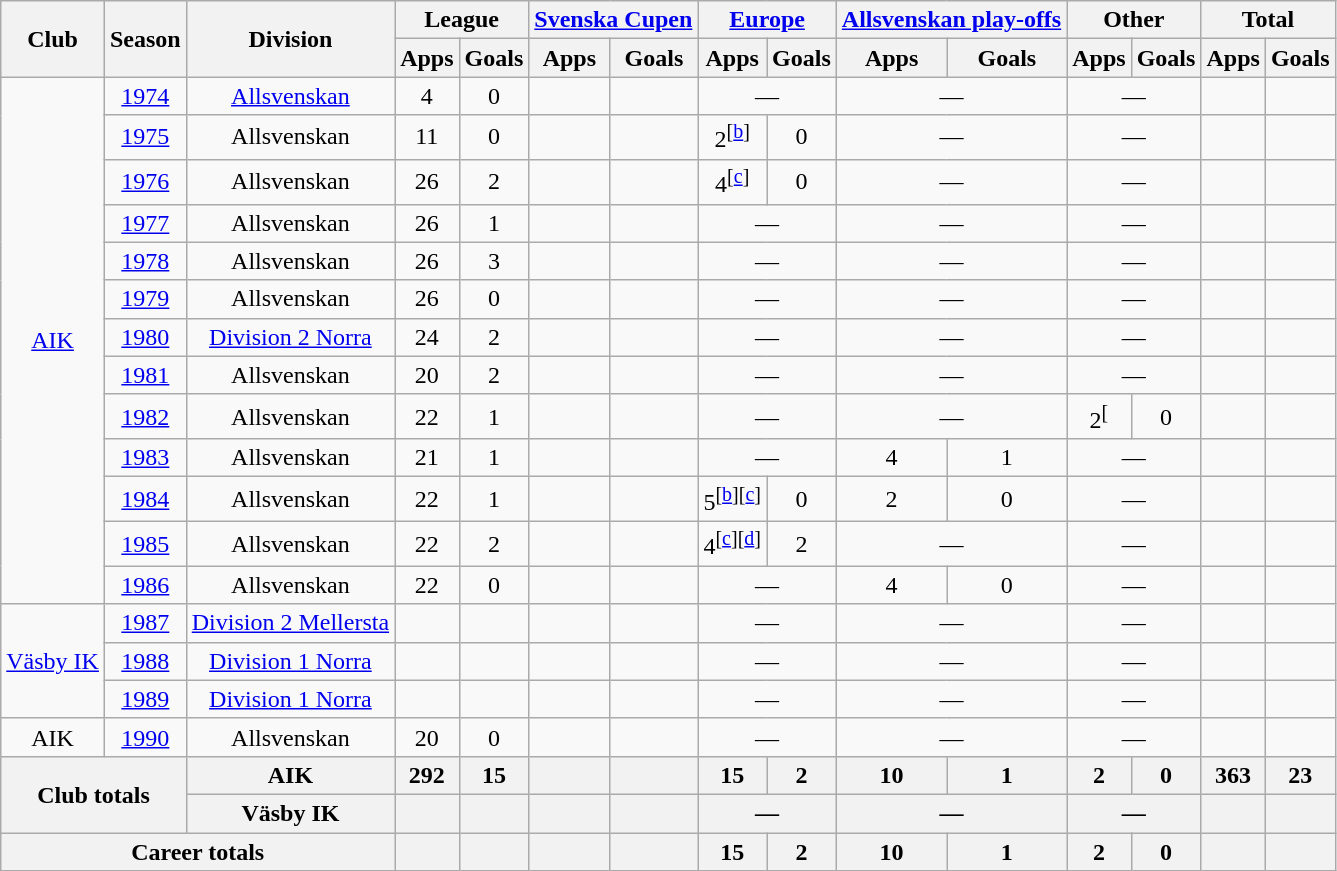<table class="wikitable" style="text-align: center;">
<tr>
<th rowspan="2">Club</th>
<th rowspan="2">Season</th>
<th rowspan="2">Division</th>
<th colspan="2">League</th>
<th colspan="2"><a href='#'>Svenska Cupen</a></th>
<th colspan="2"><a href='#'>Europe</a></th>
<th colspan="2"><a href='#'>Allsvenskan play-offs</a></th>
<th colspan="2">Other</th>
<th colspan="2">Total</th>
</tr>
<tr>
<th>Apps</th>
<th>Goals</th>
<th>Apps</th>
<th>Goals</th>
<th>Apps</th>
<th>Goals</th>
<th>Apps</th>
<th>Goals</th>
<th>Apps</th>
<th>Goals</th>
<th>Apps</th>
<th>Goals</th>
</tr>
<tr>
<td rowspan="13"><a href='#'>AIK</a></td>
<td><a href='#'>1974</a></td>
<td><a href='#'>Allsvenskan</a></td>
<td>4</td>
<td>0</td>
<td></td>
<td></td>
<td colspan="2">—</td>
<td colspan="2">—</td>
<td colspan="2">—</td>
<td></td>
<td></td>
</tr>
<tr>
<td><a href='#'>1975</a></td>
<td>Allsvenskan</td>
<td>11</td>
<td>0</td>
<td></td>
<td></td>
<td>2<sup>[<a href='#'>b</a>]</sup></td>
<td>0</td>
<td colspan="2">—</td>
<td colspan="2">—</td>
<td></td>
<td></td>
</tr>
<tr>
<td><a href='#'>1976</a></td>
<td>Allsvenskan</td>
<td>26</td>
<td>2</td>
<td></td>
<td></td>
<td>4<sup>[<a href='#'>c</a>]</sup></td>
<td>0</td>
<td colspan="2">—</td>
<td colspan="2">—</td>
<td></td>
<td></td>
</tr>
<tr>
<td><a href='#'>1977</a></td>
<td>Allsvenskan</td>
<td>26</td>
<td>1</td>
<td></td>
<td></td>
<td colspan="2">—</td>
<td colspan="2">—</td>
<td colspan="2">—</td>
<td></td>
<td></td>
</tr>
<tr>
<td><a href='#'>1978</a></td>
<td>Allsvenskan</td>
<td>26</td>
<td>3</td>
<td></td>
<td></td>
<td colspan="2">—</td>
<td colspan="2">—</td>
<td colspan="2">—</td>
<td></td>
<td></td>
</tr>
<tr>
<td><a href='#'>1979</a></td>
<td>Allsvenskan</td>
<td>26</td>
<td>0</td>
<td></td>
<td></td>
<td colspan="2">—</td>
<td colspan="2">—</td>
<td colspan="2">—</td>
<td></td>
<td></td>
</tr>
<tr>
<td><a href='#'>1980</a></td>
<td><a href='#'>Division 2 Norra</a></td>
<td>24</td>
<td>2</td>
<td></td>
<td></td>
<td colspan="2">—</td>
<td colspan="2">—</td>
<td colspan="2">—</td>
<td></td>
<td></td>
</tr>
<tr>
<td><a href='#'>1981</a></td>
<td>Allsvenskan</td>
<td>20</td>
<td>2</td>
<td></td>
<td></td>
<td colspan="2">—</td>
<td colspan="2">—</td>
<td colspan="2">—</td>
<td></td>
<td></td>
</tr>
<tr>
<td><a href='#'>1982</a></td>
<td>Allsvenskan</td>
<td>22</td>
<td>1</td>
<td></td>
<td></td>
<td colspan="2">—</td>
<td colspan="2">—</td>
<td>2<sup>[<a href='#'></a></sup></td>
<td>0</td>
<td></td>
<td></td>
</tr>
<tr>
<td><a href='#'>1983</a></td>
<td>Allsvenskan</td>
<td>21</td>
<td>1</td>
<td></td>
<td></td>
<td colspan="2">—</td>
<td>4</td>
<td>1</td>
<td colspan="2">—</td>
<td></td>
<td></td>
</tr>
<tr>
<td><a href='#'>1984</a></td>
<td>Allsvenskan</td>
<td>22</td>
<td>1</td>
<td></td>
<td></td>
<td>5<sup>[<a href='#'>b</a>][<a href='#'>c</a>]</sup></td>
<td>0</td>
<td>2</td>
<td>0</td>
<td colspan="2">—</td>
<td></td>
<td></td>
</tr>
<tr>
<td><a href='#'>1985</a></td>
<td>Allsvenskan</td>
<td>22</td>
<td>2</td>
<td></td>
<td></td>
<td>4<sup>[<a href='#'>c</a>][<a href='#'>d</a>]</sup></td>
<td>2</td>
<td colspan="2">—</td>
<td colspan="2">—</td>
<td></td>
<td></td>
</tr>
<tr>
<td><a href='#'>1986</a></td>
<td>Allsvenskan</td>
<td>22</td>
<td>0</td>
<td></td>
<td></td>
<td colspan="2">—</td>
<td>4</td>
<td>0</td>
<td colspan="2">—</td>
<td></td>
<td></td>
</tr>
<tr>
<td rowspan="3"><a href='#'>Väsby IK</a></td>
<td><a href='#'>1987</a></td>
<td><a href='#'>Division 2 Mellersta</a></td>
<td></td>
<td></td>
<td></td>
<td></td>
<td colspan="2">—</td>
<td colspan="2">—</td>
<td colspan="2">—</td>
<td></td>
<td></td>
</tr>
<tr>
<td><a href='#'>1988</a></td>
<td><a href='#'>Division 1 Norra</a></td>
<td></td>
<td></td>
<td></td>
<td></td>
<td colspan="2">—</td>
<td colspan="2">—</td>
<td colspan="2">—</td>
<td></td>
<td></td>
</tr>
<tr>
<td><a href='#'>1989</a></td>
<td><a href='#'>Division 1 Norra</a></td>
<td></td>
<td></td>
<td></td>
<td></td>
<td colspan="2">—</td>
<td colspan="2">—</td>
<td colspan="2">—</td>
<td></td>
<td></td>
</tr>
<tr>
<td>AIK</td>
<td><a href='#'>1990</a></td>
<td>Allsvenskan</td>
<td>20</td>
<td>0</td>
<td></td>
<td></td>
<td colspan="2">—</td>
<td colspan="2">—</td>
<td colspan="2">—</td>
<td></td>
<td></td>
</tr>
<tr>
<th colspan="2" rowspan="2">Club totals</th>
<th>AIK</th>
<th>292</th>
<th>15</th>
<th></th>
<th></th>
<th>15</th>
<th>2</th>
<th>10</th>
<th>1</th>
<th>2</th>
<th>0</th>
<th>363</th>
<th>23</th>
</tr>
<tr>
<th>Väsby IK</th>
<th></th>
<th></th>
<th></th>
<th></th>
<th colspan="2">—</th>
<th colspan="2">—</th>
<th colspan="2">—</th>
<th></th>
<th></th>
</tr>
<tr>
<th colspan="3">Career totals</th>
<th></th>
<th></th>
<th></th>
<th></th>
<th>15</th>
<th>2</th>
<th>10</th>
<th>1</th>
<th>2</th>
<th>0</th>
<th></th>
<th></th>
</tr>
</table>
